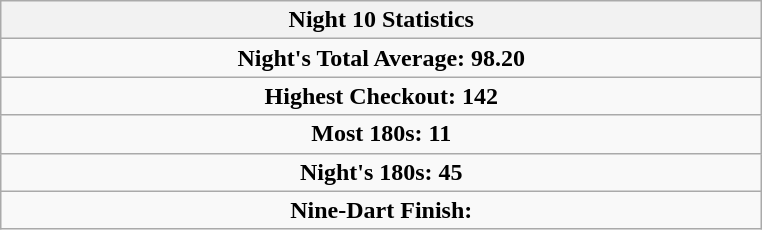<table class=wikitable style="text-align:center">
<tr>
<th width=500>Night 10 Statistics</th>
</tr>
<tr align=center>
<td colspan="3"><strong>Night's Total Average: 98.20</strong></td>
</tr>
<tr align=center>
<td colspan="3"><strong>Highest Checkout:</strong>  <strong>142</strong></td>
</tr>
<tr align=center>
<td colspan="3"><strong>Most 180s:</strong>  <strong>11</strong></td>
</tr>
<tr align=center>
<td colspan="3"><strong>Night's 180s: 45</strong></td>
</tr>
<tr align=center>
<td colspan="3"><strong>Nine-Dart Finish:</strong> </td>
</tr>
</table>
